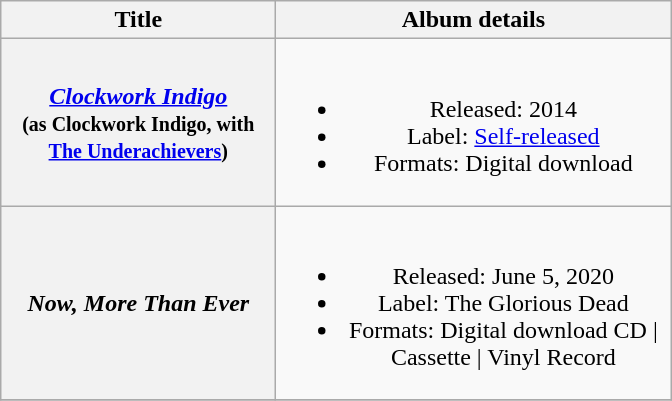<table class="wikitable plainrowheaders" style="text-align:center;">
<tr>
<th scope="col" style="width:11em;">Title</th>
<th scope="col" style="width:16em;">Album details</th>
</tr>
<tr>
<th scope="row"><em><a href='#'>Clockwork Indigo</a></em><br><small>(as Clockwork Indigo, with <a href='#'>The Underachievers</a>)</small></th>
<td><br><ul><li>Released: 2014</li><li>Label: <a href='#'>Self-released</a></li><li>Formats: Digital download</li></ul></td>
</tr>
<tr>
<th scope="row"><em>Now, More Than Ever</em></th>
<td><br><ul><li>Released: June 5, 2020</li><li>Label: The Glorious Dead</li><li>Formats: Digital download CD | Cassette | Vinyl Record</li></ul></td>
</tr>
<tr>
</tr>
</table>
